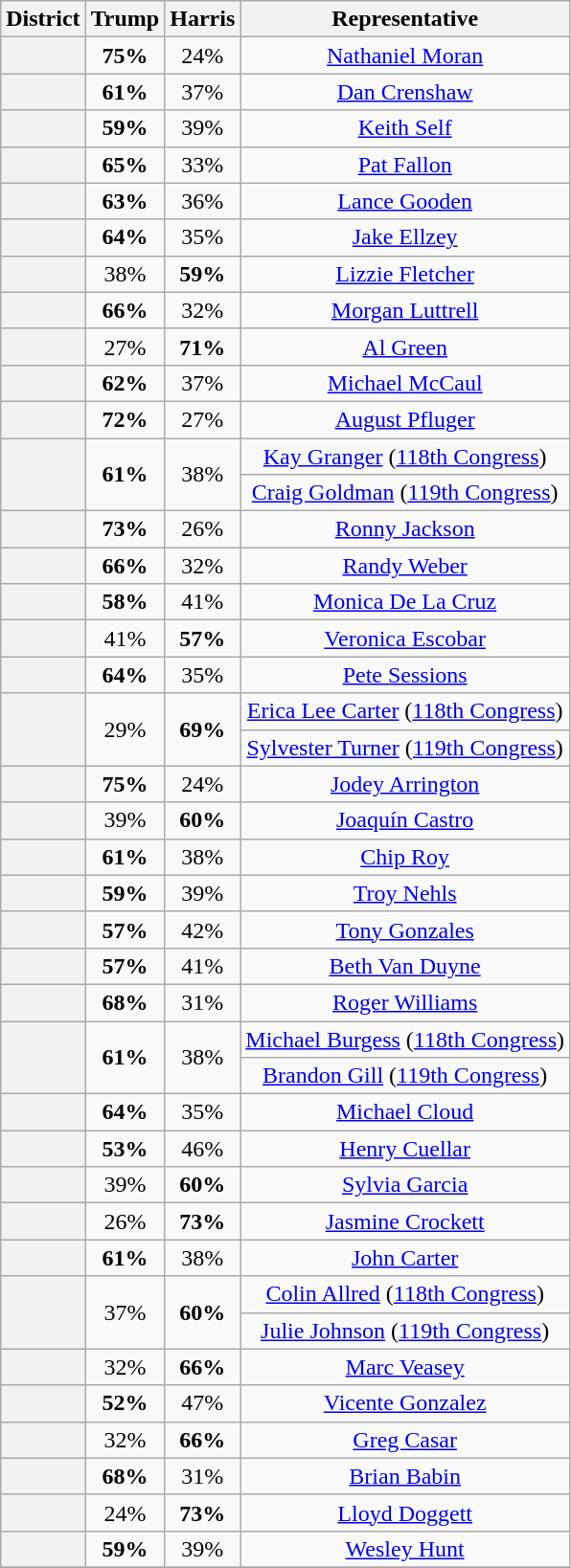<table class="wikitable sortable">
<tr>
<th>District</th>
<th>Trump</th>
<th>Harris</th>
<th>Representative</th>
</tr>
<tr style="text-align:center">
<th></th>
<td><strong>75%</strong></td>
<td>24%</td>
<td><a href='#'>Nathaniel Moran</a></td>
</tr>
<tr style="text-align:center">
<th></th>
<td><strong>61%</strong></td>
<td>37%</td>
<td><a href='#'>Dan Crenshaw</a></td>
</tr>
<tr style="text-align:center">
<th></th>
<td><strong>59%</strong></td>
<td>39%</td>
<td><a href='#'>Keith Self</a></td>
</tr>
<tr style="text-align:center">
<th></th>
<td><strong>65%</strong></td>
<td>33%</td>
<td><a href='#'>Pat Fallon</a></td>
</tr>
<tr style="text-align:center">
<th></th>
<td><strong>63%</strong></td>
<td>36%</td>
<td><a href='#'>Lance Gooden</a></td>
</tr>
<tr style="text-align:center">
<th></th>
<td><strong>64%</strong></td>
<td>35%</td>
<td><a href='#'>Jake Ellzey</a></td>
</tr>
<tr style="text-align:center">
<th></th>
<td>38%</td>
<td><strong>59%</strong></td>
<td><a href='#'>Lizzie Fletcher</a></td>
</tr>
<tr style="text-align:center">
<th></th>
<td><strong>66%</strong></td>
<td>32%</td>
<td><a href='#'>Morgan Luttrell</a></td>
</tr>
<tr style="text-align:center">
<th></th>
<td>27%</td>
<td><strong>71%</strong></td>
<td><a href='#'>Al Green</a></td>
</tr>
<tr style="text-align:center">
<th></th>
<td><strong>62%</strong></td>
<td>37%</td>
<td><a href='#'>Michael McCaul</a></td>
</tr>
<tr style="text-align:center">
<th></th>
<td><strong>72%</strong></td>
<td>27%</td>
<td><a href='#'>August Pfluger</a></td>
</tr>
<tr style="text-align:center">
<th rowspan=2 ></th>
<td rowspan=2><strong>61%</strong></td>
<td rowspan=2>38%</td>
<td><a href='#'>Kay Granger</a> (<a href='#'>118th Congress</a>)</td>
</tr>
<tr style="text-align:center">
<td><a href='#'>Craig Goldman</a> (<a href='#'>119th Congress</a>)</td>
</tr>
<tr style="text-align:center">
<th></th>
<td><strong>73%</strong></td>
<td>26%</td>
<td><a href='#'>Ronny Jackson</a></td>
</tr>
<tr style="text-align:center">
<th></th>
<td><strong>66%</strong></td>
<td>32%</td>
<td><a href='#'>Randy Weber</a></td>
</tr>
<tr style="text-align:center">
<th></th>
<td><strong>58%</strong></td>
<td>41%</td>
<td><a href='#'>Monica De La Cruz</a></td>
</tr>
<tr style="text-align:center">
<th></th>
<td>41%</td>
<td><strong>57%</strong></td>
<td><a href='#'>Veronica Escobar</a></td>
</tr>
<tr style="text-align:center">
<th></th>
<td><strong>64%</strong></td>
<td>35%</td>
<td><a href='#'>Pete Sessions</a></td>
</tr>
<tr style="text-align:center">
<th rowspan=2 ></th>
<td rowspan=2>29%</td>
<td rowspan=2><strong>69%</strong></td>
<td><a href='#'>Erica Lee Carter</a> (<a href='#'>118th Congress</a>)</td>
</tr>
<tr style="text-align:center">
<td><a href='#'>Sylvester Turner</a> (<a href='#'>119th Congress</a>)</td>
</tr>
<tr style="text-align:center">
<th></th>
<td><strong>75%</strong></td>
<td>24%</td>
<td><a href='#'>Jodey Arrington</a></td>
</tr>
<tr style="text-align:center">
<th></th>
<td>39%</td>
<td><strong>60%</strong></td>
<td><a href='#'>Joaquín Castro</a></td>
</tr>
<tr style="text-align:center">
<th></th>
<td><strong>61%</strong></td>
<td>38%</td>
<td><a href='#'>Chip Roy</a></td>
</tr>
<tr style="text-align:center">
<th></th>
<td><strong>59%</strong></td>
<td>39%</td>
<td><a href='#'>Troy Nehls</a></td>
</tr>
<tr style="text-align:center">
<th></th>
<td><strong>57%</strong></td>
<td>42%</td>
<td><a href='#'>Tony Gonzales</a></td>
</tr>
<tr style="text-align:center">
<th></th>
<td><strong>57%</strong></td>
<td>41%</td>
<td><a href='#'>Beth Van Duyne</a></td>
</tr>
<tr style="text-align:center">
<th></th>
<td><strong>68%</strong></td>
<td>31%</td>
<td><a href='#'>Roger Williams</a></td>
</tr>
<tr style="text-align:center">
<th rowspan=2 ></th>
<td rowspan=2><strong>61%</strong></td>
<td rowspan=2>38%</td>
<td><a href='#'>Michael Burgess</a> (<a href='#'>118th Congress</a>)</td>
</tr>
<tr style="text-align:center">
<td><a href='#'>Brandon Gill</a> (<a href='#'>119th Congress</a>)</td>
</tr>
<tr style="text-align:center">
<th></th>
<td><strong>64%</strong></td>
<td>35%</td>
<td><a href='#'>Michael Cloud</a></td>
</tr>
<tr style="text-align:center">
<th></th>
<td><strong>53%</strong></td>
<td>46%</td>
<td><a href='#'>Henry Cuellar</a></td>
</tr>
<tr style="text-align:center">
<th></th>
<td>39%</td>
<td><strong>60%</strong></td>
<td><a href='#'>Sylvia Garcia</a></td>
</tr>
<tr style="text-align:center">
<th></th>
<td>26%</td>
<td><strong>73%</strong></td>
<td><a href='#'>Jasmine Crockett</a></td>
</tr>
<tr style="text-align:center">
<th></th>
<td><strong>61%</strong></td>
<td>38%</td>
<td><a href='#'>John Carter</a></td>
</tr>
<tr style="text-align:center">
<th rowspan=2 ></th>
<td rowspan=2>37%</td>
<td rowspan=2><strong>60%</strong></td>
<td><a href='#'>Colin Allred</a> (<a href='#'>118th Congress</a>)</td>
</tr>
<tr style="text-align:center">
<td><a href='#'>Julie Johnson</a> (<a href='#'>119th Congress</a>)</td>
</tr>
<tr style="text-align:center">
<th></th>
<td>32%</td>
<td><strong>66%</strong></td>
<td><a href='#'>Marc Veasey</a></td>
</tr>
<tr style="text-align:center">
<th></th>
<td><strong>52%</strong></td>
<td>47%</td>
<td><a href='#'>Vicente Gonzalez</a></td>
</tr>
<tr style="text-align:center">
<th></th>
<td>32%</td>
<td><strong>66%</strong></td>
<td><a href='#'>Greg Casar</a></td>
</tr>
<tr style="text-align:center">
<th></th>
<td><strong>68%</strong></td>
<td>31%</td>
<td><a href='#'>Brian Babin</a></td>
</tr>
<tr style="text-align:center">
<th></th>
<td>24%</td>
<td><strong>73%</strong></td>
<td><a href='#'>Lloyd Doggett</a></td>
</tr>
<tr style="text-align:center">
<th></th>
<td><strong>59%</strong></td>
<td>39%</td>
<td><a href='#'>Wesley Hunt</a></td>
</tr>
<tr style="text-align:center">
</tr>
</table>
